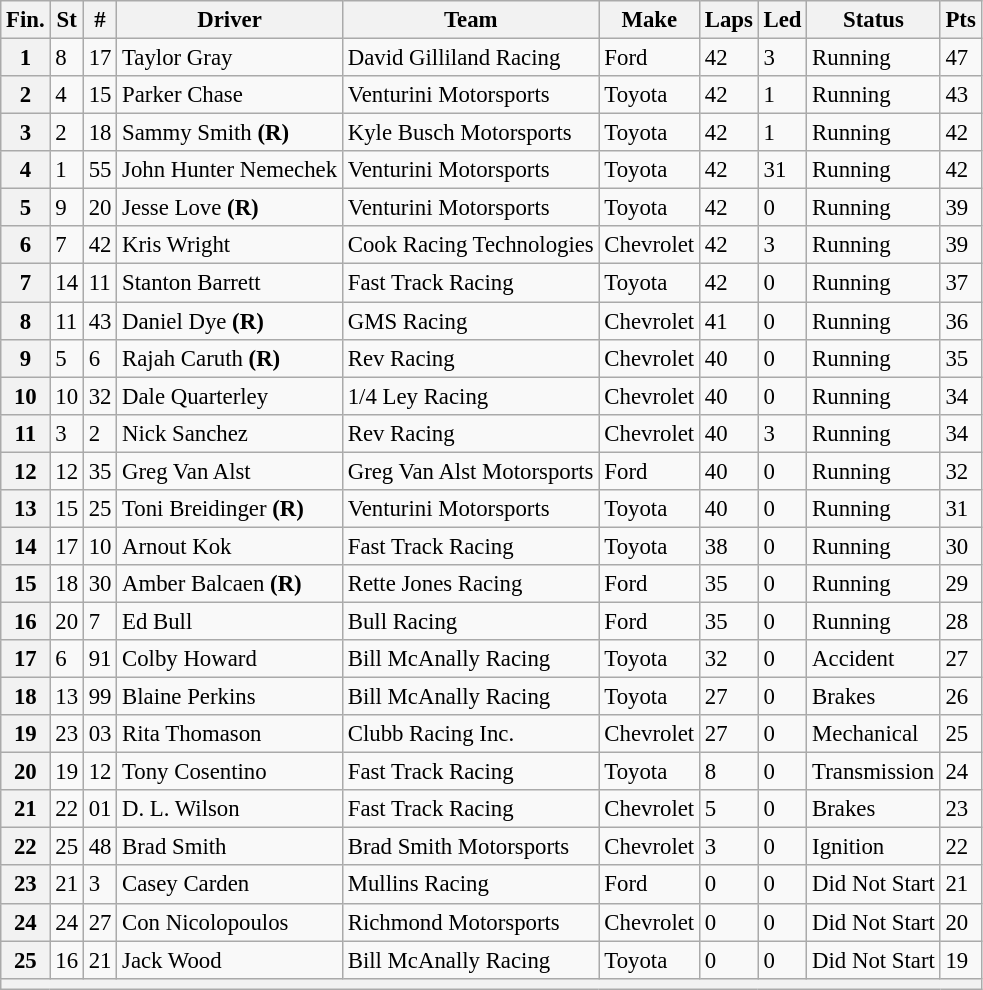<table class="wikitable" style="font-size:95%">
<tr>
<th>Fin.</th>
<th>St</th>
<th>#</th>
<th>Driver</th>
<th>Team</th>
<th>Make</th>
<th>Laps</th>
<th>Led</th>
<th>Status</th>
<th>Pts</th>
</tr>
<tr>
<th>1</th>
<td>8</td>
<td>17</td>
<td>Taylor Gray</td>
<td>David Gilliland Racing</td>
<td>Ford</td>
<td>42</td>
<td>3</td>
<td>Running</td>
<td>47</td>
</tr>
<tr>
<th>2</th>
<td>4</td>
<td>15</td>
<td>Parker Chase</td>
<td>Venturini Motorsports</td>
<td>Toyota</td>
<td>42</td>
<td>1</td>
<td>Running</td>
<td>43</td>
</tr>
<tr>
<th>3</th>
<td>2</td>
<td>18</td>
<td>Sammy Smith <strong>(R)</strong></td>
<td>Kyle Busch Motorsports</td>
<td>Toyota</td>
<td>42</td>
<td>1</td>
<td>Running</td>
<td>42</td>
</tr>
<tr>
<th>4</th>
<td>1</td>
<td>55</td>
<td>John Hunter Nemechek</td>
<td>Venturini Motorsports</td>
<td>Toyota</td>
<td>42</td>
<td>31</td>
<td>Running</td>
<td>42</td>
</tr>
<tr>
<th>5</th>
<td>9</td>
<td>20</td>
<td>Jesse Love <strong>(R)</strong></td>
<td>Venturini Motorsports</td>
<td>Toyota</td>
<td>42</td>
<td>0</td>
<td>Running</td>
<td>39</td>
</tr>
<tr>
<th>6</th>
<td>7</td>
<td>42</td>
<td>Kris Wright</td>
<td>Cook Racing Technologies</td>
<td>Chevrolet</td>
<td>42</td>
<td>3</td>
<td>Running</td>
<td>39</td>
</tr>
<tr>
<th>7</th>
<td>14</td>
<td>11</td>
<td>Stanton Barrett</td>
<td>Fast Track Racing</td>
<td>Toyota</td>
<td>42</td>
<td>0</td>
<td>Running</td>
<td>37</td>
</tr>
<tr>
<th>8</th>
<td>11</td>
<td>43</td>
<td>Daniel Dye <strong>(R)</strong></td>
<td>GMS Racing</td>
<td>Chevrolet</td>
<td>41</td>
<td>0</td>
<td>Running</td>
<td>36</td>
</tr>
<tr>
<th>9</th>
<td>5</td>
<td>6</td>
<td>Rajah Caruth <strong>(R)</strong></td>
<td>Rev Racing</td>
<td>Chevrolet</td>
<td>40</td>
<td>0</td>
<td>Running</td>
<td>35</td>
</tr>
<tr>
<th>10</th>
<td>10</td>
<td>32</td>
<td>Dale Quarterley</td>
<td>1/4 Ley Racing</td>
<td>Chevrolet</td>
<td>40</td>
<td>0</td>
<td>Running</td>
<td>34</td>
</tr>
<tr>
<th>11</th>
<td>3</td>
<td>2</td>
<td>Nick Sanchez</td>
<td>Rev Racing</td>
<td>Chevrolet</td>
<td>40</td>
<td>3</td>
<td>Running</td>
<td>34</td>
</tr>
<tr>
<th>12</th>
<td>12</td>
<td>35</td>
<td>Greg Van Alst</td>
<td>Greg Van Alst Motorsports</td>
<td>Ford</td>
<td>40</td>
<td>0</td>
<td>Running</td>
<td>32</td>
</tr>
<tr>
<th>13</th>
<td>15</td>
<td>25</td>
<td>Toni Breidinger <strong>(R)</strong></td>
<td>Venturini Motorsports</td>
<td>Toyota</td>
<td>40</td>
<td>0</td>
<td>Running</td>
<td>31</td>
</tr>
<tr>
<th>14</th>
<td>17</td>
<td>10</td>
<td>Arnout Kok</td>
<td>Fast Track Racing</td>
<td>Toyota</td>
<td>38</td>
<td>0</td>
<td>Running</td>
<td>30</td>
</tr>
<tr>
<th>15</th>
<td>18</td>
<td>30</td>
<td>Amber Balcaen <strong>(R)</strong></td>
<td>Rette Jones Racing</td>
<td>Ford</td>
<td>35</td>
<td>0</td>
<td>Running</td>
<td>29</td>
</tr>
<tr>
<th>16</th>
<td>20</td>
<td>7</td>
<td>Ed Bull</td>
<td>Bull Racing</td>
<td>Ford</td>
<td>35</td>
<td>0</td>
<td>Running</td>
<td>28</td>
</tr>
<tr>
<th>17</th>
<td>6</td>
<td>91</td>
<td>Colby Howard</td>
<td>Bill McAnally Racing</td>
<td>Toyota</td>
<td>32</td>
<td>0</td>
<td>Accident</td>
<td>27</td>
</tr>
<tr>
<th>18</th>
<td>13</td>
<td>99</td>
<td>Blaine Perkins</td>
<td>Bill McAnally Racing</td>
<td>Toyota</td>
<td>27</td>
<td>0</td>
<td>Brakes</td>
<td>26</td>
</tr>
<tr>
<th>19</th>
<td>23</td>
<td>03</td>
<td>Rita Thomason</td>
<td>Clubb Racing Inc.</td>
<td>Chevrolet</td>
<td>27</td>
<td>0</td>
<td>Mechanical</td>
<td>25</td>
</tr>
<tr>
<th>20</th>
<td>19</td>
<td>12</td>
<td>Tony Cosentino</td>
<td>Fast Track Racing</td>
<td>Toyota</td>
<td>8</td>
<td>0</td>
<td>Transmission</td>
<td>24</td>
</tr>
<tr>
<th>21</th>
<td>22</td>
<td>01</td>
<td>D. L. Wilson</td>
<td>Fast Track Racing</td>
<td>Chevrolet</td>
<td>5</td>
<td>0</td>
<td>Brakes</td>
<td>23</td>
</tr>
<tr>
<th>22</th>
<td>25</td>
<td>48</td>
<td>Brad Smith</td>
<td>Brad Smith Motorsports</td>
<td>Chevrolet</td>
<td>3</td>
<td>0</td>
<td>Ignition</td>
<td>22</td>
</tr>
<tr>
<th>23</th>
<td>21</td>
<td>3</td>
<td>Casey Carden</td>
<td>Mullins Racing</td>
<td>Ford</td>
<td>0</td>
<td>0</td>
<td>Did Not Start</td>
<td>21</td>
</tr>
<tr>
<th>24</th>
<td>24</td>
<td>27</td>
<td>Con Nicolopoulos</td>
<td>Richmond Motorsports</td>
<td>Chevrolet</td>
<td>0</td>
<td>0</td>
<td>Did Not Start</td>
<td>20</td>
</tr>
<tr>
<th>25</th>
<td>16</td>
<td>21</td>
<td>Jack Wood</td>
<td>Bill McAnally Racing</td>
<td>Toyota</td>
<td>0</td>
<td>0</td>
<td>Did Not Start</td>
<td>19</td>
</tr>
<tr>
<th colspan="10"></th>
</tr>
</table>
